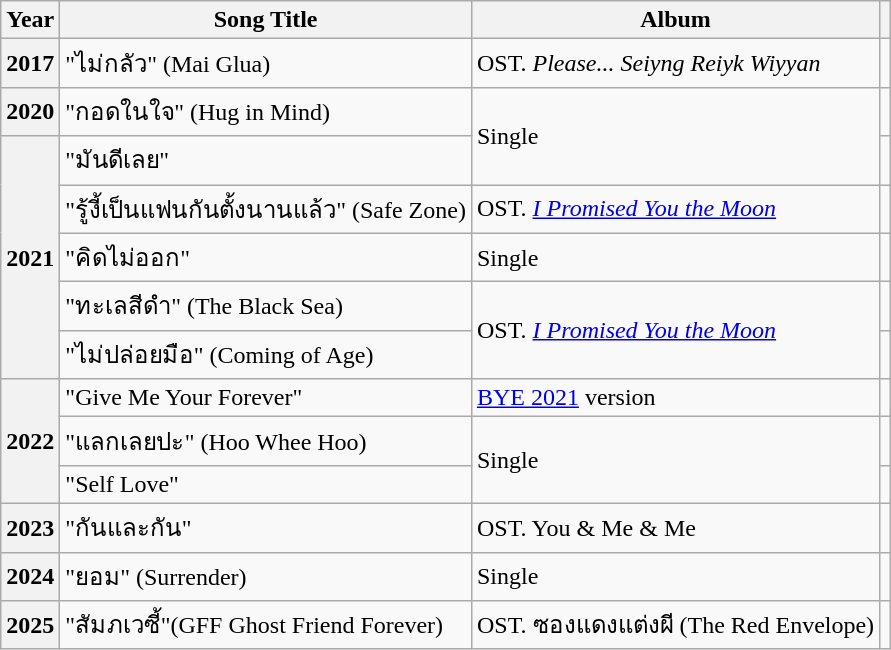<table class="wikitable sortable plainrowheaders">
<tr>
<th scope="col">Year</th>
<th scope="col">Song Title</th>
<th scope="col" class="unsortable">Album</th>
<th scope="col" class="unsortable"></th>
</tr>
<tr>
<th scope="row">2017</th>
<td>"ไม่กลัว" (Mai Glua)<br></td>
<td>OST. <em>Please... Seiyng Reiyk Wiyyan</em></td>
<td style="text-align: center;"></td>
</tr>
<tr>
<th scope="row">2020</th>
<td>"กอดในใจ" (Hug in Mind)<br></td>
<td rowspan="2">Single</td>
<td style="text-align: center;"></td>
</tr>
<tr>
<th scope="row" rowspan="5">2021</th>
<td>"มันดีเลย"<br></td>
<td></td>
</tr>
<tr>
<td>"รู้งี้เป็นแฟนกันตั้งนานแล้ว" (Safe Zone)<br></td>
<td>OST. <em><a href='#'>I Promised You the Moon</a></em></td>
<td style="text-align: center;"></td>
</tr>
<tr>
<td>"คิดไม่ออก"<br></td>
<td>Single</td>
<td></td>
</tr>
<tr>
<td>"ทะเลสีดำ" (The Black Sea)<br></td>
<td rowspan="2">OST. <em><a href='#'>I Promised You the Moon</a></em></td>
<td style="text-align: center;"></td>
</tr>
<tr>
<td>"ไม่ปล่อยมือ" (Coming of Age)<br></td>
<td style="text-align: center;"></td>
</tr>
<tr>
<th scope="row" rowspan="3">2022</th>
<td>"Give Me Your Forever"<br></td>
<td><a href='#'>BYE 2021</a> version</td>
<td></td>
</tr>
<tr>
<td>"แลกเลยปะ" (Hoo Whee Hoo)<br></td>
<td rowspan="2">Single</td>
<td></td>
</tr>
<tr>
<td>"Self Love" <br></td>
<td></td>
</tr>
<tr>
<th scope="row">2023</th>
<td>"กันและกัน" <br></td>
<td>OST. You & Me & Me</td>
<td></td>
</tr>
<tr>
<th scope="row">2024</th>
<td>"ยอม" (Surrender)<br></td>
<td>Single</td>
<td></td>
</tr>
<tr>
<th scope="row">2025</th>
<td>"สัมภเวซี้"(GFF Ghost Friend Forever)<br></td>
<td>OST. ซองแดงแต่งผี (The Red Envelope)</td>
<td></td>
</tr>
</table>
